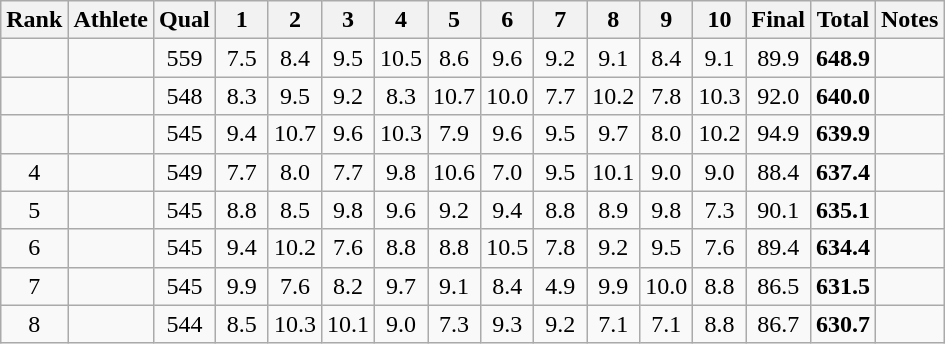<table class="wikitable sortable">
<tr>
<th>Rank</th>
<th>Athlete</th>
<th>Qual</th>
<th class="unsortable" style="width: 28px">1</th>
<th class="unsortable" style="width: 28px">2</th>
<th class="unsortable" style="width: 28px">3</th>
<th class="unsortable" style="width: 28px">4</th>
<th class="unsortable" style="width: 28px">5</th>
<th class="unsortable" style="width: 28px">6</th>
<th class="unsortable" style="width: 28px">7</th>
<th class="unsortable" style="width: 28px">8</th>
<th class="unsortable" style="width: 28px">9</th>
<th class="unsortable" style="width: 28px">10</th>
<th>Final</th>
<th>Total</th>
<th>Notes</th>
</tr>
<tr>
<td align="center"></td>
<td></td>
<td align="center">559</td>
<td align="center">7.5</td>
<td align="center">8.4</td>
<td align="center">9.5</td>
<td align="center">10.5</td>
<td align="center">8.6</td>
<td align="center">9.6</td>
<td align="center">9.2</td>
<td align="center">9.1</td>
<td align="center">8.4</td>
<td align="center">9.1</td>
<td align="center">89.9</td>
<td align="center"><strong>648.9</strong></td>
<td align="center"></td>
</tr>
<tr>
<td align="center"></td>
<td></td>
<td align="center">548</td>
<td align="center">8.3</td>
<td align="center">9.5</td>
<td align="center">9.2</td>
<td align="center">8.3</td>
<td align="center">10.7</td>
<td align="center">10.0</td>
<td align="center">7.7</td>
<td align="center">10.2</td>
<td align="center">7.8</td>
<td align="center">10.3</td>
<td align="center">92.0</td>
<td align="center"><strong>640.0</strong></td>
<td align="center"></td>
</tr>
<tr>
<td align="center"></td>
<td></td>
<td align="center">545</td>
<td align="center">9.4</td>
<td align="center">10.7</td>
<td align="center">9.6</td>
<td align="center">10.3</td>
<td align="center">7.9</td>
<td align="center">9.6</td>
<td align="center">9.5</td>
<td align="center">9.7</td>
<td align="center">8.0</td>
<td align="center">10.2</td>
<td align="center">94.9</td>
<td align="center"><strong>639.9</strong></td>
<td></td>
</tr>
<tr>
<td align="center">4</td>
<td></td>
<td align="center">549</td>
<td align="center">7.7</td>
<td align="center">8.0</td>
<td align="center">7.7</td>
<td align="center">9.8</td>
<td align="center">10.6</td>
<td align="center">7.0</td>
<td align="center">9.5</td>
<td align="center">10.1</td>
<td align="center">9.0</td>
<td align="center">9.0</td>
<td align="center">88.4</td>
<td align="center"><strong>637.4</strong></td>
<td></td>
</tr>
<tr>
<td align="center">5</td>
<td></td>
<td align="center">545</td>
<td align="center">8.8</td>
<td align="center">8.5</td>
<td align="center">9.8</td>
<td align="center">9.6</td>
<td align="center">9.2</td>
<td align="center">9.4</td>
<td align="center">8.8</td>
<td align="center">8.9</td>
<td align="center">9.8</td>
<td align="center">7.3</td>
<td align="center">90.1</td>
<td align="center"><strong>635.1</strong></td>
<td></td>
</tr>
<tr>
<td align="center">6</td>
<td></td>
<td align="center">545</td>
<td align="center">9.4</td>
<td align="center">10.2</td>
<td align="center">7.6</td>
<td align="center">8.8</td>
<td align="center">8.8</td>
<td align="center">10.5</td>
<td align="center">7.8</td>
<td align="center">9.2</td>
<td align="center">9.5</td>
<td align="center">7.6</td>
<td align="center">89.4</td>
<td align="center"><strong>634.4</strong></td>
<td></td>
</tr>
<tr>
<td align="center">7</td>
<td></td>
<td align="center">545</td>
<td align="center">9.9</td>
<td align="center">7.6</td>
<td align="center">8.2</td>
<td align="center">9.7</td>
<td align="center">9.1</td>
<td align="center">8.4</td>
<td align="center">4.9</td>
<td align="center">9.9</td>
<td align="center">10.0</td>
<td align="center">8.8</td>
<td align="center">86.5</td>
<td align="center"><strong>631.5</strong></td>
<td></td>
</tr>
<tr>
<td align="center">8</td>
<td></td>
<td align="center">544</td>
<td align="center">8.5</td>
<td align="center">10.3</td>
<td align="center">10.1</td>
<td align="center">9.0</td>
<td align="center">7.3</td>
<td align="center">9.3</td>
<td align="center">9.2</td>
<td align="center">7.1</td>
<td align="center">7.1</td>
<td align="center">8.8</td>
<td align="center">86.7</td>
<td align="center"><strong>630.7</strong></td>
<td></td>
</tr>
</table>
